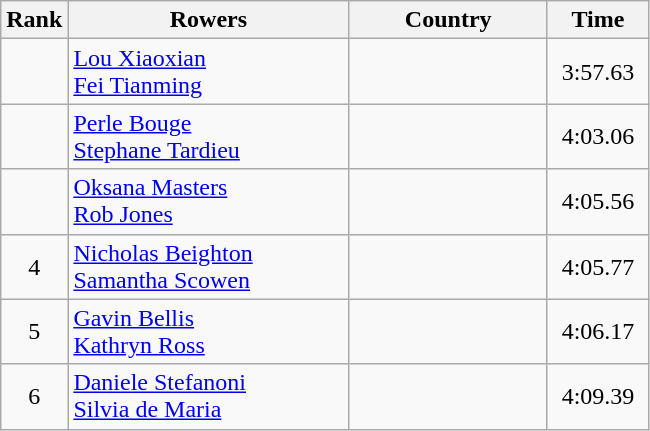<table class="wikitable" style="text-align:center">
<tr>
<th>Rank</th>
<th width=180>Rowers</th>
<th width=125>Country</th>
<th width=60>Time</th>
</tr>
<tr>
<td></td>
<td style="text-align:left"><a href='#'>Lou Xiaoxian</a><br><a href='#'>Fei Tianming</a></td>
<td style="text-align:left"></td>
<td>3:57.63</td>
</tr>
<tr>
<td></td>
<td style="text-align:left"><a href='#'>Perle Bouge</a><br><a href='#'>Stephane Tardieu</a></td>
<td style="text-align:left"></td>
<td>4:03.06</td>
</tr>
<tr>
<td></td>
<td style="text-align:left"><a href='#'>Oksana Masters</a><br><a href='#'>Rob Jones</a></td>
<td style="text-align:left"></td>
<td>4:05.56</td>
</tr>
<tr>
<td>4</td>
<td style="text-align:left"><a href='#'>Nicholas Beighton</a><br><a href='#'>Samantha Scowen</a></td>
<td style="text-align:left"></td>
<td>4:05.77</td>
</tr>
<tr>
<td>5</td>
<td style="text-align:left"><a href='#'>Gavin Bellis</a><br><a href='#'>Kathryn Ross</a></td>
<td style="text-align:left"></td>
<td>4:06.17</td>
</tr>
<tr>
<td>6</td>
<td style="text-align:left"><a href='#'>Daniele Stefanoni</a><br><a href='#'>Silvia de Maria</a></td>
<td style="text-align:left"></td>
<td>4:09.39</td>
</tr>
</table>
